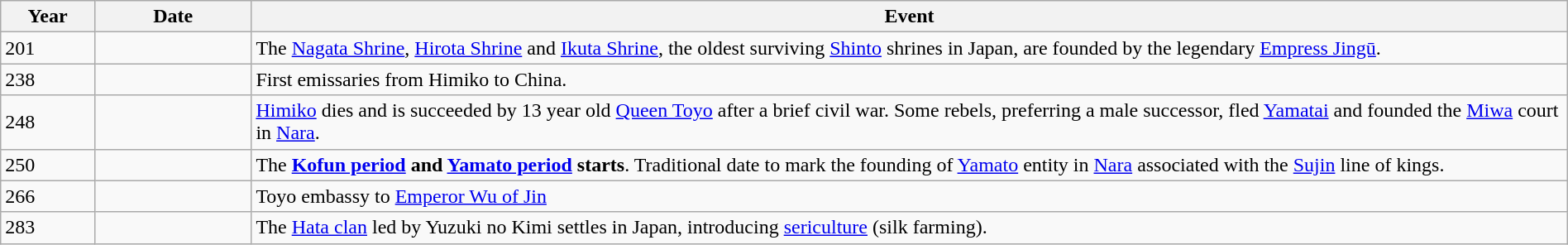<table class="wikitable" width="100%">
<tr>
<th style="width:6%">Year</th>
<th style="width:10%">Date</th>
<th>Event</th>
</tr>
<tr>
<td>201</td>
<td></td>
<td>The <a href='#'>Nagata Shrine</a>, <a href='#'>Hirota Shrine</a> and <a href='#'>Ikuta Shrine</a>, the oldest surviving <a href='#'>Shinto</a> shrines in Japan, are founded by the legendary <a href='#'>Empress Jingū</a>.</td>
</tr>
<tr>
<td>238</td>
<td></td>
<td>First emissaries from Himiko to China.</td>
</tr>
<tr>
<td>248</td>
<td></td>
<td><a href='#'>Himiko</a> dies and is succeeded by 13 year old <a href='#'>Queen Toyo</a> after a brief civil war. Some rebels, preferring a male successor, fled <a href='#'>Yamatai</a> and founded the <a href='#'>Miwa</a> court in <a href='#'>Nara</a>.</td>
</tr>
<tr>
<td>250</td>
<td></td>
<td>The <strong><a href='#'>Kofun period</a> and <a href='#'>Yamato period</a> starts</strong>. Traditional date to mark the founding of <a href='#'>Yamato</a> entity in <a href='#'>Nara</a> associated with the <a href='#'>Sujin</a> line of kings.</td>
</tr>
<tr>
<td>266</td>
<td></td>
<td>Toyo embassy to <a href='#'>Emperor Wu of Jin</a></td>
</tr>
<tr>
<td>283</td>
<td></td>
<td>The <a href='#'>Hata clan</a> led by Yuzuki no Kimi settles in Japan, introducing <a href='#'>sericulture</a> (silk farming).</td>
</tr>
</table>
